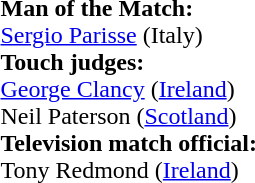<table width=100%>
<tr>
<td><br><strong>Man of the Match:</strong>
<br><a href='#'>Sergio Parisse</a> (Italy)<br><strong>Touch judges:</strong>
<br><a href='#'>George Clancy</a> (<a href='#'>Ireland</a>)
<br>Neil Paterson (<a href='#'>Scotland</a>) 
<br><strong>Television match official:</strong>
<br>Tony Redmond (<a href='#'>Ireland</a>)</td>
</tr>
</table>
